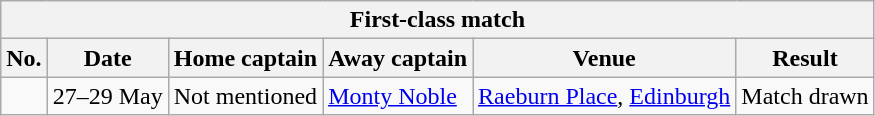<table class="wikitable">
<tr>
<th colspan="9">First-class match</th>
</tr>
<tr>
<th>No.</th>
<th>Date</th>
<th>Home captain</th>
<th>Away captain</th>
<th>Venue</th>
<th>Result</th>
</tr>
<tr>
<td></td>
<td>27–29 May</td>
<td>Not mentioned</td>
<td><a href='#'>Monty Noble</a></td>
<td><a href='#'>Raeburn Place</a>, <a href='#'>Edinburgh</a></td>
<td>Match drawn</td>
</tr>
</table>
